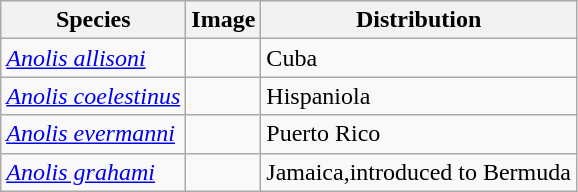<table class="wikitable">
<tr>
<th>Species</th>
<th>Image</th>
<th>Distribution</th>
</tr>
<tr>
<td><em><a href='#'>Anolis allisoni</a></em></td>
<td><br></td>
<td>Cuba</td>
</tr>
<tr>
<td><em><a href='#'>Anolis coelestinus</a></em></td>
<td><br></td>
<td>Hispaniola</td>
</tr>
<tr>
<td><em><a href='#'>Anolis evermanni</a></em></td>
<td><br></td>
<td>Puerto Rico</td>
</tr>
<tr>
<td><em><a href='#'>Anolis grahami</a></em></td>
<td><br></td>
<td>Jamaica,introduced to Bermuda</td>
</tr>
</table>
